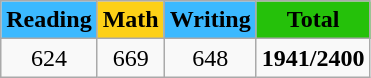<table class="wikitable">
<tr>
<th style="background: #3BB9FF;">Reading</th>
<th style="background: #FDD017;">Math</th>
<th style="background: #3BB9FF;">Writing</th>
<th style="background: #25c10a;">Total</th>
</tr>
<tr>
<td align="center">624</td>
<td align="center">669</td>
<td align="center">648</td>
<td align="center"><strong>1941/2400</strong></td>
</tr>
</table>
